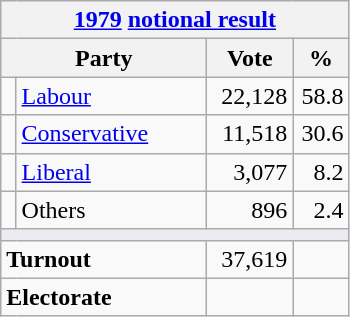<table class="wikitable">
<tr>
<th colspan="4"><a href='#'>1979</a> <a href='#'>notional result</a></th>
</tr>
<tr>
<th bgcolor="#DDDDFF" width="130px" colspan="2">Party</th>
<th bgcolor="#DDDDFF" width="50px">Vote</th>
<th bgcolor="#DDDDFF" width="30px">%</th>
</tr>
<tr>
<td></td>
<td><a href='#'>Labour</a></td>
<td align=right>22,128</td>
<td align=right>58.8</td>
</tr>
<tr>
<td></td>
<td><a href='#'>Conservative</a></td>
<td align=right>11,518</td>
<td align=right>30.6</td>
</tr>
<tr>
<td></td>
<td><a href='#'>Liberal</a></td>
<td align=right>3,077</td>
<td align=right>8.2</td>
</tr>
<tr>
<td></td>
<td>Others</td>
<td align=right>896</td>
<td align=right>2.4</td>
</tr>
<tr>
<td colspan="4" bgcolor="#EAECF0"></td>
</tr>
<tr>
<td colspan="2"><strong>Turnout</strong></td>
<td align=right>37,619</td>
<td align=right></td>
</tr>
<tr>
<td colspan="2"><strong>Electorate</strong></td>
<td align=right></td>
</tr>
</table>
